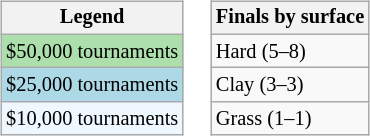<table>
<tr valign=top>
<td><br><table class=wikitable style="font-size:85%">
<tr>
<th>Legend</th>
</tr>
<tr style="background:#addfad;">
<td>$50,000 tournaments</td>
</tr>
<tr style="background:lightblue;">
<td>$25,000 tournaments</td>
</tr>
<tr style="background:#f0f8ff;">
<td>$10,000 tournaments</td>
</tr>
</table>
</td>
<td><br><table class=wikitable style="font-size:85%">
<tr>
<th>Finals by surface</th>
</tr>
<tr>
<td>Hard (5–8)</td>
</tr>
<tr>
<td>Clay (3–3)</td>
</tr>
<tr>
<td>Grass (1–1)</td>
</tr>
</table>
</td>
</tr>
</table>
